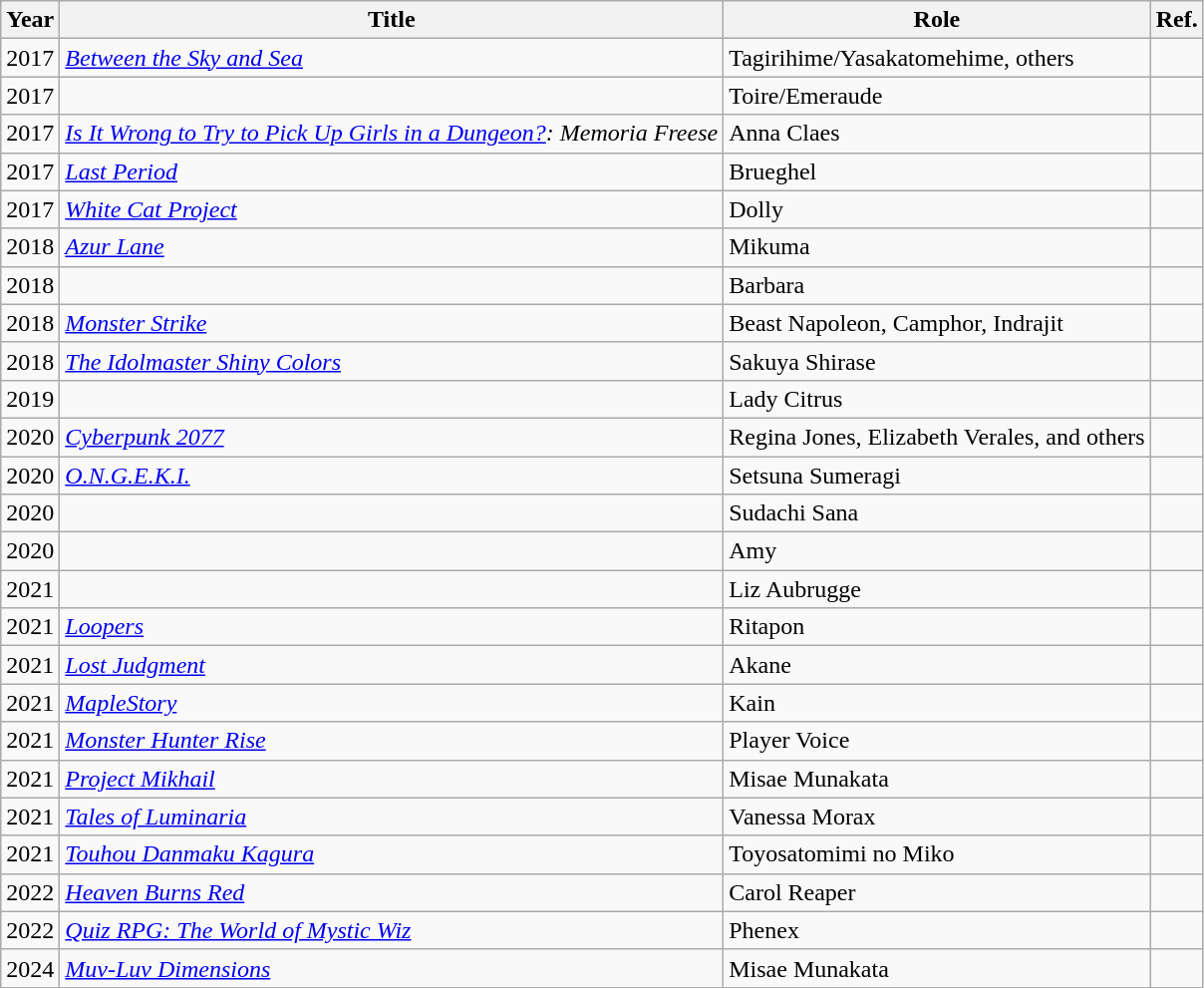<table class="wikitable sortable plainrowheaders">
<tr>
<th scope="col">Year</th>
<th scope="col">Title</th>
<th scope="col">Role</th>
<th scope="col" class="unsortable">Ref.</th>
</tr>
<tr>
<td>2017</td>
<td><em><a href='#'>Between the Sky and Sea</a></em></td>
<td>Tagirihime/Yasakatomehime, others</td>
<td></td>
</tr>
<tr>
<td>2017</td>
<td></td>
<td>Toire/Emeraude</td>
<td></td>
</tr>
<tr>
<td>2017</td>
<td><em><a href='#'>Is It Wrong to Try to Pick Up Girls in a Dungeon?</a>: Memoria Freese</em></td>
<td>Anna Claes</td>
<td></td>
</tr>
<tr>
<td>2017</td>
<td><em><a href='#'>Last Period</a></em></td>
<td>Brueghel</td>
<td></td>
</tr>
<tr>
<td>2017</td>
<td><em><a href='#'>White Cat Project</a></em></td>
<td>Dolly</td>
<td></td>
</tr>
<tr>
<td>2018</td>
<td><em><a href='#'>Azur Lane</a></em></td>
<td>Mikuma</td>
<td></td>
</tr>
<tr>
<td>2018</td>
<td></td>
<td>Barbara</td>
<td></td>
</tr>
<tr>
<td>2018</td>
<td><em><a href='#'>Monster Strike</a></em></td>
<td>Beast Napoleon, Camphor, Indrajit</td>
<td></td>
</tr>
<tr>
<td>2018</td>
<td><em><a href='#'>The Idolmaster Shiny Colors</a></em></td>
<td>Sakuya Shirase</td>
<td></td>
</tr>
<tr>
<td>2019</td>
<td></td>
<td>Lady Citrus</td>
<td></td>
</tr>
<tr>
<td>2020</td>
<td><em><a href='#'>Cyberpunk 2077</a></em></td>
<td>Regina Jones, Elizabeth Verales, and others</td>
<td></td>
</tr>
<tr>
<td>2020</td>
<td><em><a href='#'>O.N.G.E.K.I.</a></em></td>
<td>Setsuna Sumeragi</td>
<td> </td>
</tr>
<tr>
<td>2020</td>
<td></td>
<td>Sudachi Sana</td>
<td></td>
</tr>
<tr>
<td>2020</td>
<td></td>
<td>Amy</td>
<td></td>
</tr>
<tr>
<td>2021</td>
<td></td>
<td>Liz Aubrugge</td>
<td></td>
</tr>
<tr>
<td>2021</td>
<td><em><a href='#'>Loopers</a></em></td>
<td>Ritapon</td>
<td></td>
</tr>
<tr>
<td>2021</td>
<td><em><a href='#'>Lost Judgment</a></em></td>
<td>Akane</td>
<td></td>
</tr>
<tr>
<td>2021</td>
<td><em><a href='#'>MapleStory</a></em></td>
<td>Kain</td>
<td></td>
</tr>
<tr>
<td>2021</td>
<td><em><a href='#'>Monster Hunter Rise</a></em></td>
<td>Player Voice</td>
<td></td>
</tr>
<tr>
<td>2021</td>
<td><em><a href='#'>Project Mikhail</a></em></td>
<td>Misae Munakata</td>
<td></td>
</tr>
<tr>
<td>2021</td>
<td><em><a href='#'>Tales of Luminaria</a></em></td>
<td>Vanessa Morax</td>
<td></td>
</tr>
<tr>
<td>2021</td>
<td><em><a href='#'>Touhou Danmaku Kagura</a></em></td>
<td>Toyosatomimi no Miko</td>
<td></td>
</tr>
<tr>
<td>2022</td>
<td><em><a href='#'>Heaven Burns Red</a></em></td>
<td>Carol Reaper</td>
<td></td>
</tr>
<tr>
<td>2022</td>
<td><em><a href='#'>Quiz RPG: The World of Mystic Wiz</a></em></td>
<td>Phenex</td>
<td></td>
</tr>
<tr>
<td>2024</td>
<td><em><a href='#'>Muv-Luv Dimensions</a></em></td>
<td>Misae Munakata</td>
<td></td>
</tr>
</table>
